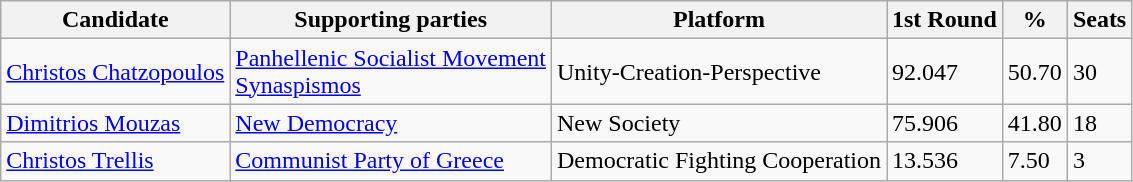<table class="wikitable">
<tr>
<th>Candidate</th>
<th>Supporting parties</th>
<th>Platform</th>
<th>1st Round</th>
<th>%</th>
<th>Seats</th>
</tr>
<tr>
<td><a href='#'>Christos Chatzopoulos</a></td>
<td><a href='#'>Panhellenic Socialist Movement</a> <br> <a href='#'>Synaspismos</a></td>
<td>Unity-Creation-Perspective</td>
<td>92.047</td>
<td>50.70</td>
<td>30</td>
</tr>
<tr>
<td><a href='#'>Dimitrios Mouzas</a></td>
<td><a href='#'>New Democracy</a></td>
<td>New Society</td>
<td>75.906</td>
<td>41.80</td>
<td>18</td>
</tr>
<tr>
<td><a href='#'>Christos Trellis</a></td>
<td><a href='#'>Communist Party of Greece</a></td>
<td>Democratic Fighting Cooperation</td>
<td>13.536</td>
<td>7.50</td>
<td>3</td>
</tr>
</table>
